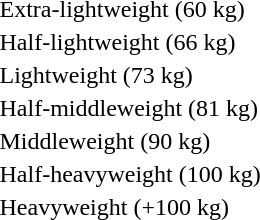<table>
<tr>
<td rowspan=2>Extra-lightweight (60 kg)<br></td>
<td rowspan=2></td>
<td rowspan=2></td>
<td></td>
</tr>
<tr>
<td></td>
</tr>
<tr>
<td rowspan=2>Half-lightweight (66 kg)<br></td>
<td rowspan=2></td>
<td rowspan=2></td>
<td></td>
</tr>
<tr>
<td></td>
</tr>
<tr>
<td rowspan=2>Lightweight (73 kg)<br></td>
<td rowspan=2></td>
<td rowspan=2></td>
<td></td>
</tr>
<tr>
<td></td>
</tr>
<tr>
<td rowspan=2>Half-middleweight (81 kg)<br></td>
<td rowspan=2></td>
<td rowspan=2></td>
<td></td>
</tr>
<tr>
<td></td>
</tr>
<tr>
<td rowspan=2>Middleweight (90 kg)<br></td>
<td rowspan=2></td>
<td rowspan=2></td>
<td></td>
</tr>
<tr>
<td></td>
</tr>
<tr>
<td rowspan=2>Half-heavyweight (100 kg)<br></td>
<td rowspan=2></td>
<td rowspan=2></td>
<td></td>
</tr>
<tr>
<td></td>
</tr>
<tr>
<td rowspan=2>Heavyweight (+100 kg)<br></td>
<td rowspan=2></td>
<td rowspan=2></td>
<td></td>
</tr>
<tr>
<td></td>
</tr>
<tr>
</tr>
</table>
